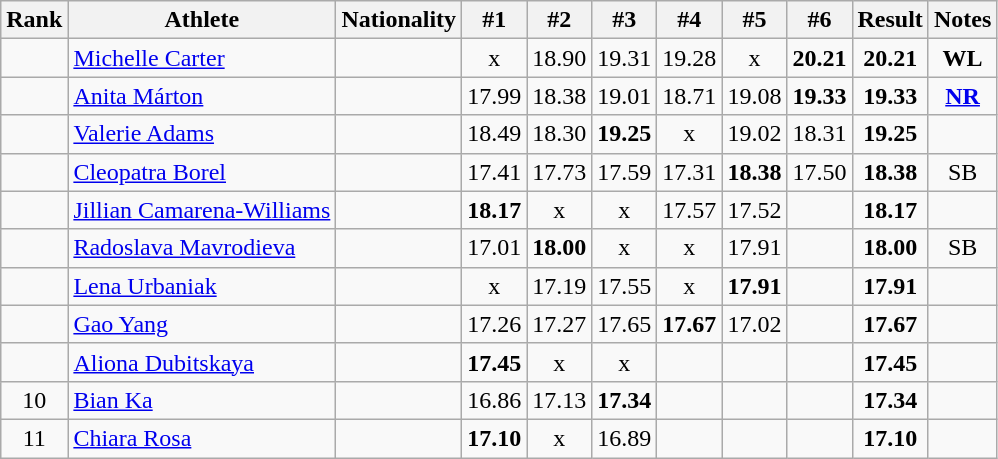<table class="wikitable sortable" style="text-align:center">
<tr>
<th>Rank</th>
<th>Athlete</th>
<th>Nationality</th>
<th>#1</th>
<th>#2</th>
<th>#3</th>
<th>#4</th>
<th>#5</th>
<th>#6</th>
<th>Result</th>
<th>Notes</th>
</tr>
<tr>
<td></td>
<td align=left><a href='#'>Michelle Carter</a></td>
<td align=left></td>
<td>x</td>
<td>18.90</td>
<td>19.31</td>
<td>19.28</td>
<td>x</td>
<td><strong>20.21</strong></td>
<td><strong>20.21</strong></td>
<td><strong>WL</strong></td>
</tr>
<tr>
<td></td>
<td align=left><a href='#'>Anita Márton</a></td>
<td align=left></td>
<td>17.99</td>
<td>18.38</td>
<td>19.01</td>
<td>18.71</td>
<td>19.08</td>
<td><strong>19.33</strong></td>
<td><strong>19.33</strong></td>
<td><strong><a href='#'>NR</a></strong></td>
</tr>
<tr>
<td></td>
<td align=left><a href='#'>Valerie Adams</a></td>
<td align=left></td>
<td>18.49</td>
<td>18.30</td>
<td><strong>19.25</strong></td>
<td>x</td>
<td>19.02</td>
<td>18.31</td>
<td><strong>19.25</strong></td>
<td></td>
</tr>
<tr>
<td></td>
<td align=left><a href='#'>Cleopatra Borel</a></td>
<td align=left></td>
<td>17.41</td>
<td>17.73</td>
<td>17.59</td>
<td>17.31</td>
<td><strong>18.38</strong></td>
<td>17.50</td>
<td><strong>18.38</strong></td>
<td>SB</td>
</tr>
<tr>
<td></td>
<td align=left><a href='#'>Jillian Camarena-Williams</a></td>
<td align=left></td>
<td><strong>18.17</strong></td>
<td>x</td>
<td>x</td>
<td>17.57</td>
<td>17.52</td>
<td></td>
<td><strong>18.17</strong></td>
<td></td>
</tr>
<tr>
<td></td>
<td align=left><a href='#'>Radoslava Mavrodieva</a></td>
<td align=left></td>
<td>17.01</td>
<td><strong>18.00</strong></td>
<td>x</td>
<td>x</td>
<td>17.91</td>
<td></td>
<td><strong>18.00</strong></td>
<td>SB</td>
</tr>
<tr>
<td></td>
<td align=left><a href='#'>Lena Urbaniak</a></td>
<td align=left></td>
<td>x</td>
<td>17.19</td>
<td>17.55</td>
<td>x</td>
<td><strong>17.91</strong></td>
<td></td>
<td><strong>17.91</strong></td>
<td></td>
</tr>
<tr>
<td></td>
<td align=left><a href='#'>Gao Yang</a></td>
<td align=left></td>
<td>17.26</td>
<td>17.27</td>
<td>17.65</td>
<td><strong>17.67</strong></td>
<td>17.02</td>
<td></td>
<td><strong>17.67</strong></td>
<td></td>
</tr>
<tr>
<td></td>
<td align=left><a href='#'>Aliona Dubitskaya</a></td>
<td align=left></td>
<td><strong>17.45</strong></td>
<td>x</td>
<td>x</td>
<td></td>
<td></td>
<td></td>
<td><strong>17.45</strong></td>
<td></td>
</tr>
<tr>
<td>10</td>
<td align=left><a href='#'>Bian Ka</a></td>
<td align=left></td>
<td>16.86</td>
<td>17.13</td>
<td><strong>17.34</strong></td>
<td></td>
<td></td>
<td></td>
<td><strong>17.34</strong></td>
<td></td>
</tr>
<tr>
<td>11</td>
<td align=left><a href='#'>Chiara Rosa</a></td>
<td align=left></td>
<td><strong>17.10</strong></td>
<td>x</td>
<td>16.89</td>
<td></td>
<td></td>
<td></td>
<td><strong>17.10</strong></td>
<td></td>
</tr>
</table>
